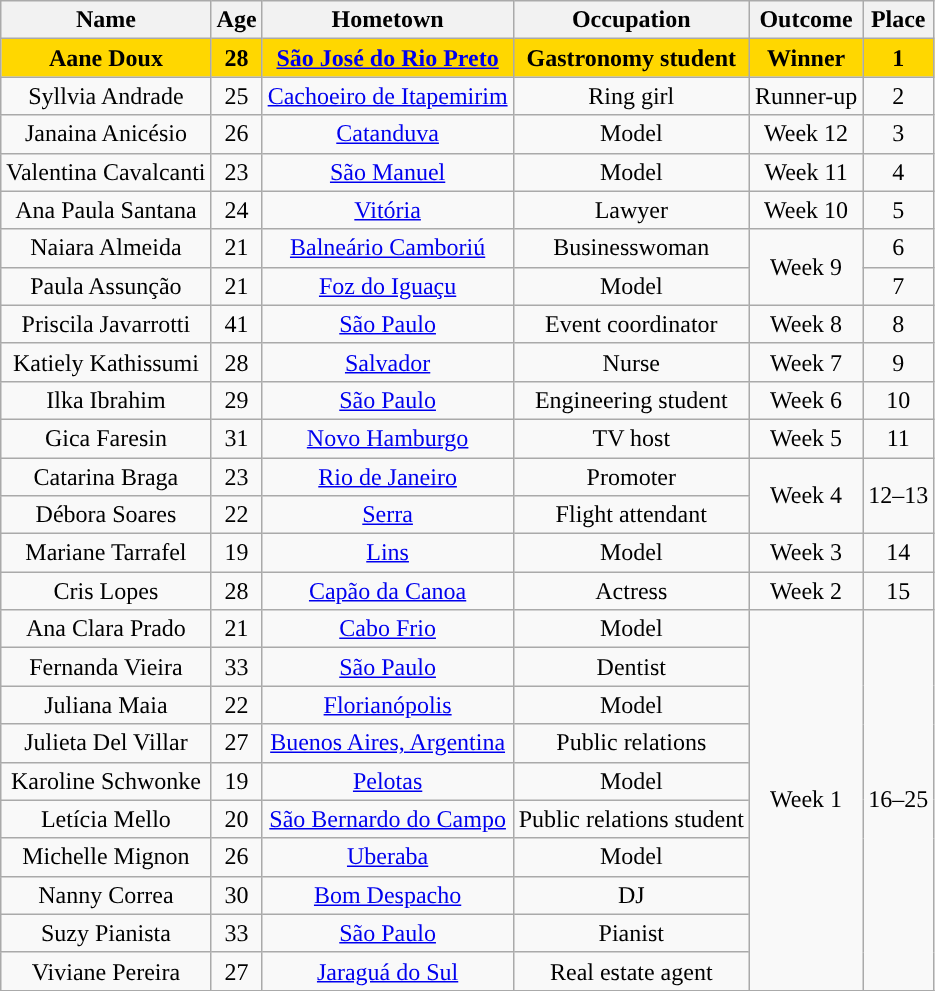<table class="wikitable sortable" style="text-align:center;">
<tr>
<th>Name</th>
<th>Age</th>
<th>Hometown</th>
<th>Occupation</th>
<th>Outcome</th>
<th>Place</th>
</tr>
<tr bgcolor=FFD700>
<td><strong>Aane Doux</strong></td>
<td><strong>28</strong></td>
<td><strong><a href='#'>São José do Rio Preto</a></strong></td>
<td><strong>Gastronomy student</strong></td>
<td><strong>Winner</strong></td>
<td><strong>1</strong></td>
</tr>
<tr>
<td>Syllvia Andrade</td>
<td>25</td>
<td><a href='#'>Cachoeiro de Itapemirim</a></td>
<td>Ring girl</td>
<td>Runner-up</td>
<td>2</td>
</tr>
<tr>
<td>Janaina Anicésio</td>
<td>26</td>
<td><a href='#'>Catanduva</a></td>
<td>Model</td>
<td>Week 12</td>
<td>3</td>
</tr>
<tr>
<td>Valentina Cavalcanti</td>
<td>23</td>
<td><a href='#'>São Manuel</a></td>
<td>Model</td>
<td>Week 11</td>
<td>4</td>
</tr>
<tr>
<td>Ana Paula Santana</td>
<td>24</td>
<td><a href='#'>Vitória</a></td>
<td>Lawyer</td>
<td>Week 10</td>
<td>5</td>
</tr>
<tr>
<td>Naiara Almeida</td>
<td>21</td>
<td><a href='#'>Balneário Camboriú</a></td>
<td>Businesswoman</td>
<td rowspan=2>Week 9</td>
<td>6</td>
</tr>
<tr>
<td>Paula Assunção</td>
<td>21</td>
<td><a href='#'>Foz do Iguaçu</a></td>
<td>Model</td>
<td>7</td>
</tr>
<tr>
<td>Priscila Javarrotti</td>
<td>41</td>
<td><a href='#'>São Paulo</a></td>
<td>Event coordinator</td>
<td>Week 8</td>
<td>8</td>
</tr>
<tr>
<td>Katiely Kathissumi</td>
<td>28</td>
<td><a href='#'>Salvador</a></td>
<td>Nurse</td>
<td>Week 7</td>
<td>9</td>
</tr>
<tr>
<td>Ilka Ibrahim</td>
<td>29</td>
<td><a href='#'>São Paulo</a></td>
<td>Engineering student</td>
<td>Week 6</td>
<td>10</td>
</tr>
<tr>
<td>Gica Faresin</td>
<td>31</td>
<td><a href='#'>Novo Hamburgo</a></td>
<td>TV host</td>
<td>Week 5</td>
<td>11</td>
</tr>
<tr>
<td>Catarina Braga</td>
<td>23</td>
<td><a href='#'>Rio de Janeiro</a></td>
<td>Promoter</td>
<td rowspan=2>Week 4</td>
<td rowspan=2>12–13</td>
</tr>
<tr>
<td>Débora Soares</td>
<td>22</td>
<td><a href='#'>Serra</a></td>
<td>Flight attendant</td>
</tr>
<tr>
<td>Mariane Tarrafel</td>
<td>19</td>
<td><a href='#'>Lins</a></td>
<td>Model</td>
<td>Week 3</td>
<td>14</td>
</tr>
<tr>
<td>Cris Lopes</td>
<td>28</td>
<td><a href='#'>Capão da Canoa</a></td>
<td>Actress</td>
<td>Week 2</td>
<td>15</td>
</tr>
<tr>
<td>Ana Clara Prado</td>
<td>21</td>
<td><a href='#'>Cabo Frio</a></td>
<td>Model</td>
<td rowspan=10>Week 1</td>
<td rowspan=10>16–25</td>
</tr>
<tr>
<td>Fernanda Vieira</td>
<td>33</td>
<td><a href='#'>São Paulo</a></td>
<td>Dentist</td>
</tr>
<tr>
<td>Juliana Maia</td>
<td>22</td>
<td><a href='#'>Florianópolis</a></td>
<td>Model</td>
</tr>
<tr>
<td>Julieta Del Villar</td>
<td>27</td>
<td><a href='#'>Buenos Aires, Argentina</a></td>
<td>Public relations</td>
</tr>
<tr>
<td>Karoline Schwonke</td>
<td>19</td>
<td><a href='#'>Pelotas</a></td>
<td>Model</td>
</tr>
<tr>
<td>Letícia Mello</td>
<td>20</td>
<td><a href='#'>São Bernardo do Campo</a></td>
<td>Public relations student</td>
</tr>
<tr>
<td>Michelle Mignon</td>
<td>26</td>
<td><a href='#'>Uberaba</a></td>
<td>Model</td>
</tr>
<tr>
<td>Nanny Correa</td>
<td>30</td>
<td><a href='#'>Bom Despacho</a></td>
<td>DJ</td>
</tr>
<tr>
<td>Suzy Pianista</td>
<td>33</td>
<td><a href='#'>São Paulo</a></td>
<td>Pianist</td>
</tr>
<tr>
<td>Viviane Pereira</td>
<td>27</td>
<td><a href='#'>Jaraguá do Sul</a></td>
<td>Real estate agent</td>
</tr>
<tr>
</tr>
</table>
